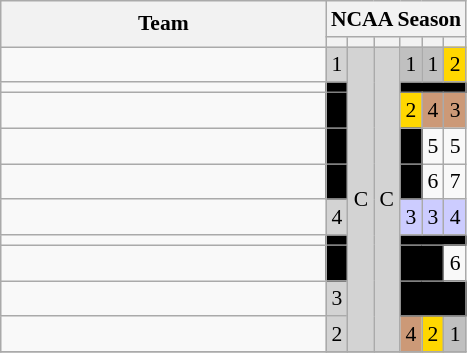<table class=wikitable style="text-align:center; font-size:90%;">
<tr>
<th width=210px rowspan=2>Team</th>
<th colspan=6>NCAA Season</th>
</tr>
<tr>
<th></th>
<th></th>
<th></th>
<th></th>
<th></th>
<th></th>
</tr>
<tr>
<td align=left></td>
<td bgcolor=#D3D3D3>1</td>
<td bgcolor=D3D3D3 rowspan=10>C</td>
<td bgcolor=D3D3D3 rowspan=10>C</td>
<td bgcolor=silver>1</td>
<td bgcolor=silver>1</td>
<td bgcolor=gold>2</td>
</tr>
<tr>
<td align=left></td>
<td bgcolor=black align=center style="border: 1px solid gray;"></td>
<td bgcolor=black align=center style="border: 1px solid gray;" colspan=3></td>
</tr>
<tr>
<td align=left></td>
<td bgcolor=black align=center style="border: 1px solid gray;"></td>
<td bgcolor=gold>2</td>
<td bgcolor=#c97>4</td>
<td bgcolor=#c97>3</td>
</tr>
<tr>
<td align=left></td>
<td bgcolor=black align=center style="border: 1px solid gray;"></td>
<td bgcolor=black align=center style="border: 1px solid gray;"></td>
<td>5</td>
<td>5</td>
</tr>
<tr>
<td align=left></td>
<td bgcolor=black align=center style="border: 1px solid gray;"></td>
<td bgcolor=black align=center style="border: 1px solid gray;"></td>
<td>6</td>
<td>7</td>
</tr>
<tr>
<td align=left></td>
<td bgcolor=#D3D3D3>4</td>
<td bgcolor=#CCCCFF>3</td>
<td bgcolor=#CCCCFF>3</td>
<td bgcolor=#CCCCFF>4</td>
</tr>
<tr>
<td align=left></td>
<td bgcolor=black align=center style="border: 1px solid gray;"></td>
<td bgcolor=black align=center style="border: 1px solid gray;" colspan=3></td>
</tr>
<tr>
<td align=left></td>
<td bgcolor=black align=center style="border: 1px solid gray;"></td>
<td bgcolor=black align=center style="border: 1px solid gray;" colspan=2></td>
<td>6</td>
</tr>
<tr>
<td align=left></td>
<td bgcolor=#D3D3D3>3</td>
<td bgcolor=black align=center style="border: 1px solid gray;" colspan=3></td>
</tr>
<tr>
<td align=left></td>
<td bgcolor=#D3D3D3>2</td>
<td bgcolor=#c97>4</td>
<td bgcolor=gold>2</td>
<td bgcolor=silver>1</td>
</tr>
<tr>
</tr>
</table>
